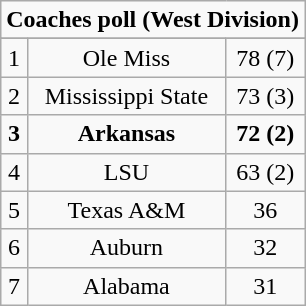<table class="wikitable" style="display: inline-table;">
<tr>
<td align="center" Colspan="3"><strong>Coaches poll (West Division)</strong></td>
</tr>
<tr align="center">
</tr>
<tr align="center">
<td>1</td>
<td>Ole Miss</td>
<td>78 (7)</td>
</tr>
<tr align="center">
<td>2</td>
<td>Mississippi State</td>
<td>73 (3)</td>
</tr>
<tr align="center">
<td><strong>3</strong></td>
<td><strong>Arkansas</strong></td>
<td><strong>72 (2)</strong></td>
</tr>
<tr align="center">
<td>4</td>
<td>LSU</td>
<td>63 (2)</td>
</tr>
<tr align="center">
<td>5</td>
<td>Texas A&M</td>
<td>36</td>
</tr>
<tr align="center">
<td>6</td>
<td>Auburn</td>
<td>32</td>
</tr>
<tr align="center">
<td>7</td>
<td>Alabama</td>
<td>31</td>
</tr>
</table>
